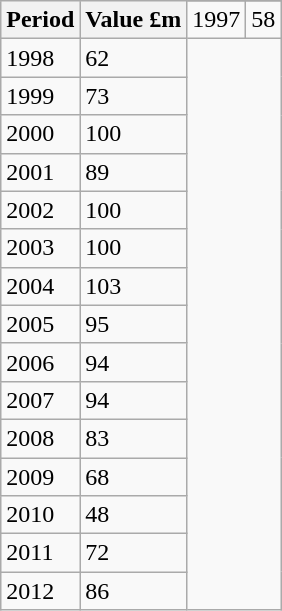<table class="wikitable sortable">
<tr>
<th rowspan=2>Period</th>
<th rowspan=2>Value £m</th>
</tr>
<tr>
<td>1997</td>
<td>58</td>
</tr>
<tr>
<td>1998</td>
<td>62</td>
</tr>
<tr>
<td>1999</td>
<td>73</td>
</tr>
<tr>
<td>2000</td>
<td>100</td>
</tr>
<tr>
<td>2001</td>
<td>89</td>
</tr>
<tr>
<td>2002</td>
<td>100</td>
</tr>
<tr>
<td>2003</td>
<td>100</td>
</tr>
<tr>
<td>2004</td>
<td>103</td>
</tr>
<tr>
<td>2005</td>
<td>95</td>
</tr>
<tr>
<td>2006</td>
<td>94</td>
</tr>
<tr>
<td>2007</td>
<td>94</td>
</tr>
<tr>
<td>2008</td>
<td>83</td>
</tr>
<tr>
<td>2009</td>
<td>68</td>
</tr>
<tr>
<td>2010</td>
<td>48</td>
</tr>
<tr>
<td>2011</td>
<td>72</td>
</tr>
<tr>
<td>2012</td>
<td>86</td>
</tr>
</table>
